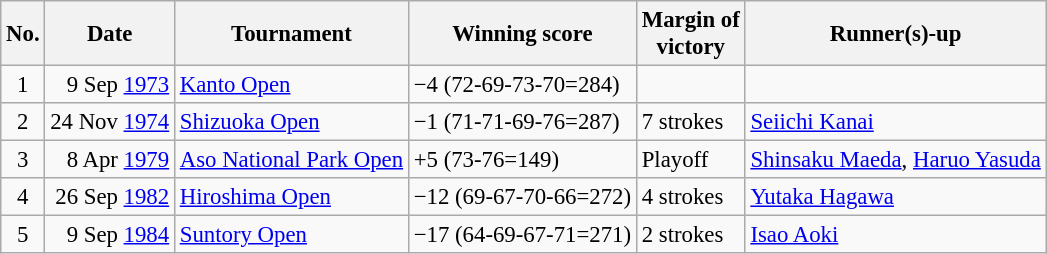<table class="wikitable" style="font-size:95%;">
<tr>
<th>No.</th>
<th>Date</th>
<th>Tournament</th>
<th>Winning score</th>
<th>Margin of<br>victory</th>
<th>Runner(s)-up</th>
</tr>
<tr>
<td align=center>1</td>
<td align=right>9 Sep <a href='#'>1973</a></td>
<td><a href='#'>Kanto Open</a></td>
<td>−4 (72-69-73-70=284)</td>
<td></td>
<td></td>
</tr>
<tr>
<td align=center>2</td>
<td align=right>24 Nov <a href='#'>1974</a></td>
<td><a href='#'>Shizuoka Open</a></td>
<td>−1 (71-71-69-76=287)</td>
<td>7 strokes</td>
<td> <a href='#'>Seiichi Kanai</a></td>
</tr>
<tr>
<td align=center>3</td>
<td align=right>8 Apr <a href='#'>1979</a></td>
<td><a href='#'>Aso National Park Open</a></td>
<td>+5 (73-76=149)</td>
<td>Playoff</td>
<td> <a href='#'>Shinsaku Maeda</a>,  <a href='#'>Haruo Yasuda</a></td>
</tr>
<tr>
<td align=center>4</td>
<td align=right>26 Sep <a href='#'>1982</a></td>
<td><a href='#'>Hiroshima Open</a></td>
<td>−12 (69-67-70-66=272)</td>
<td>4 strokes</td>
<td> <a href='#'>Yutaka Hagawa</a></td>
</tr>
<tr>
<td align=center>5</td>
<td align=right>9 Sep <a href='#'>1984</a></td>
<td><a href='#'>Suntory Open</a></td>
<td>−17 (64-69-67-71=271)</td>
<td>2 strokes</td>
<td> <a href='#'>Isao Aoki</a></td>
</tr>
</table>
